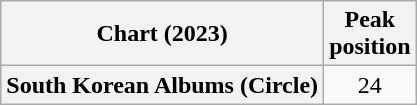<table class="wikitable plainrowheaders" style="text-align:center">
<tr>
<th scope="col">Chart (2023)</th>
<th scope="col">Peak<br>position</th>
</tr>
<tr>
<th scope="row">South Korean Albums (Circle)</th>
<td>24</td>
</tr>
</table>
